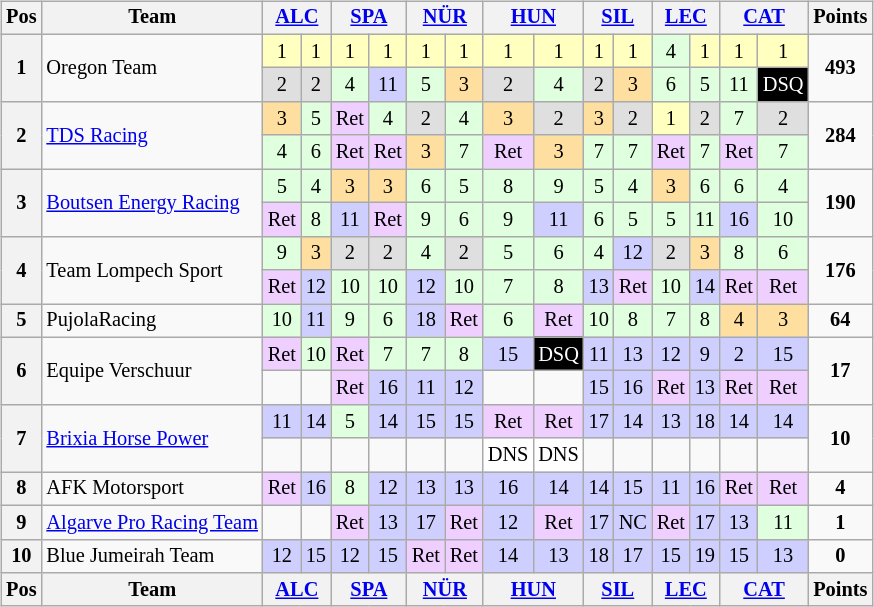<table>
<tr>
<td><br><table class="wikitable" style="font-size:85%; text-align:center">
<tr style="background:#f9f9f9; vertical-align:top;">
<th valign="middle">Pos</th>
<th valign="middle">Team</th>
<th colspan=2><a href='#'>ALC</a><br></th>
<th colspan=2><a href='#'>SPA</a><br></th>
<th colspan=2><a href='#'>NÜR</a><br></th>
<th colspan=2><a href='#'>HUN</a><br></th>
<th colspan=2><a href='#'>SIL</a><br></th>
<th colspan=2><a href='#'>LEC</a><br></th>
<th colspan=2><a href='#'>CAT</a><br></th>
<th valign="middle">Points</th>
</tr>
<tr>
<th rowspan=2>1</th>
<td style="text-align:left;" rowspan="2"> Oregon Team</td>
<td style="background:#FFFFBF;">1</td>
<td style="background:#FFFFBF;">1</td>
<td style="background:#FFFFBF;">1</td>
<td style="background:#FFFFBF;">1</td>
<td style="background:#FFFFBF;">1</td>
<td style="background:#FFFFBF;">1</td>
<td style="background:#FFFFBF;">1</td>
<td style="background:#FFFFBF;">1</td>
<td style="background:#FFFFBF;">1</td>
<td style="background:#FFFFBF;">1</td>
<td style="background:#DFFFDF;">4</td>
<td style="background:#FFFFBF;">1</td>
<td style="background:#FFFFBF;">1</td>
<td style="background:#FFFFBF;">1</td>
<td rowspan=2><strong>493</strong></td>
</tr>
<tr>
<td style="background:#DFDFDF;">2</td>
<td style="background:#DFDFDF;">2</td>
<td style="background:#DFFFDF;">4</td>
<td style="background:#CFCFFF;">11</td>
<td style="background:#DFFFDF;">5</td>
<td style="background:#FFDF9F;">3</td>
<td style="background:#DFDFDF;">2</td>
<td style="background:#DFFFDF;">4</td>
<td style="background:#DFDFDF;">2</td>
<td style="background:#FFDF9F;">3</td>
<td style="background:#DFFFDF;">6</td>
<td style="background:#DFFFDF;">5</td>
<td style="background:#DFFFDF;">11</td>
<td style="background:black; color:white;">DSQ</td>
</tr>
<tr>
<th rowspan=2>2</th>
<td style="text-align:left;" rowspan="2"> <a href='#'>TDS Racing</a></td>
<td style="background:#FFDF9F;">3</td>
<td style="background:#DFFFDF;">5</td>
<td style="background:#EFCFFF;">Ret</td>
<td style="background:#DFFFDF;">4</td>
<td style="background:#DFDFDF;">2</td>
<td style="background:#DFFFDF;">4</td>
<td style="background:#FFDF9F;">3</td>
<td style="background:#DFDFDF;">2</td>
<td style="background:#FFDF9F;">3</td>
<td style="background:#DFDFDF;">2</td>
<td style="background:#FFFFBF;">1</td>
<td style="background:#DFDFDF;">2</td>
<td style="background:#DFFFDF;">7</td>
<td style="background:#DFDFDF;">2</td>
<td rowspan=2><strong>284</strong></td>
</tr>
<tr>
<td style="background:#DFFFDF;">4</td>
<td style="background:#DFFFDF;">6</td>
<td style="background:#EFCFFF;">Ret</td>
<td style="background:#EFCFFF;">Ret</td>
<td style="background:#FFDF9F;">3</td>
<td style="background:#DFFFDF;">7</td>
<td style="background:#EFCFFF;">Ret</td>
<td style="background:#FFDF9F;">3</td>
<td style="background:#DFFFDF;">7</td>
<td style="background:#DFFFDF;">7</td>
<td style="background:#EFCFFF;">Ret</td>
<td style="background:#DFFFDF;">7</td>
<td style="background:#EFCFFF;">Ret</td>
<td style="background:#DFFFDF;">7</td>
</tr>
<tr>
<th rowspan=2>3</th>
<td style="text-align:left;" rowspan="2"> <a href='#'>Boutsen Energy Racing</a></td>
<td style="background:#DFFFDF;">5</td>
<td style="background:#DFFFDF;">4</td>
<td style="background:#FFDF9F;">3</td>
<td style="background:#FFDF9F;">3</td>
<td style="background:#DFFFDF;">6</td>
<td style="background:#DFFFDF;">5</td>
<td style="background:#DFFFDF;">8</td>
<td style="background:#DFFFDF;">9</td>
<td style="background:#DFFFDF;">5</td>
<td style="background:#DFFFDF;">4</td>
<td style="background:#FFDF9F;">3</td>
<td style="background:#DFFFDF;">6</td>
<td style="background:#DFFFDF;">6</td>
<td style="background:#DFFFDF;">4</td>
<td rowspan=2><strong>190</strong></td>
</tr>
<tr>
<td style="background:#EFCFFF;">Ret</td>
<td style="background:#DFFFDF;">8</td>
<td style="background:#CFCFFF;">11</td>
<td style="background:#EFCFFF;">Ret</td>
<td style="background:#DFFFDF;">9</td>
<td style="background:#DFFFDF;">6</td>
<td style="background:#DFFFDF;">9</td>
<td style="background:#CFCFFF;">11</td>
<td style="background:#DFFFDF;">6</td>
<td style="background:#DFFFDF;">5</td>
<td style="background:#DFFFDF;">5</td>
<td style="background:#DFFFDF;">11</td>
<td style="background:#CFCFFF;">16</td>
<td style="background:#DFFFDF;">10</td>
</tr>
<tr>
<th rowspan=2>4</th>
<td style="text-align:left;" rowspan="2"> Team Lompech Sport</td>
<td style="background:#DFFFDF;">9</td>
<td style="background:#FFDF9F;">3</td>
<td style="background:#DFDFDF;">2</td>
<td style="background:#DFDFDF;">2</td>
<td style="background:#DFFFDF;">4</td>
<td style="background:#DFDFDF;">2</td>
<td style="background:#DFFFDF;">5</td>
<td style="background:#DFFFDF;">6</td>
<td style="background:#DFFFDF;">4</td>
<td style="background:#CFCFFF;">12</td>
<td style="background:#DFDFDF;">2</td>
<td style="background:#FFDF9F;">3</td>
<td style="background:#DFFFDF;">8</td>
<td style="background:#DFFFDF;">6</td>
<td rowspan=2><strong>176</strong></td>
</tr>
<tr>
<td style="background:#EFCFFF;">Ret</td>
<td style="background:#CFCFFF;">12</td>
<td style="background:#DFFFDF;">10</td>
<td style="background:#DFFFDF;">10</td>
<td style="background:#CFCFFF;">12</td>
<td style="background:#DFFFDF;">10</td>
<td style="background:#DFFFDF;">7</td>
<td style="background:#DFFFDF;">8</td>
<td style="background:#CFCFFF;">13</td>
<td style="background:#EFCFFF;">Ret</td>
<td style="background:#DFFFDF;">10</td>
<td style="background:#CFCFFF;">14</td>
<td style="background:#EFCFFF;">Ret</td>
<td style="background:#EFCFFF;">Ret</td>
</tr>
<tr>
<th>5</th>
<td align=left> PujolaRacing</td>
<td style="background:#DFFFDF;">10</td>
<td style="background:#CFCFFF;">11</td>
<td style="background:#DFFFDF;">9</td>
<td style="background:#DFFFDF;">6</td>
<td style="background:#CFCFFF;">18</td>
<td style="background:#EFCFFF;">Ret</td>
<td style="background:#DFFFDF;">6</td>
<td style="background:#EFCFFF;">Ret</td>
<td style="background:#DFFFDF;">10</td>
<td style="background:#DFFFDF;">8</td>
<td style="background:#DFFFDF;">7</td>
<td style="background:#DFFFDF;">8</td>
<td style="background:#FFDF9F;">4</td>
<td style="background:#FFDF9F;">3</td>
<td><strong>64</strong></td>
</tr>
<tr>
<th rowspan=2>6</th>
<td style="text-align:left;" rowspan="2"> Equipe Verschuur</td>
<td style="background:#EFCFFF;">Ret</td>
<td style="background:#DFFFDF;">10</td>
<td style="background:#EFCFFF;">Ret</td>
<td style="background:#DFFFDF;">7</td>
<td style="background:#DFFFDF;">7</td>
<td style="background:#DFFFDF;">8</td>
<td style="background:#CFCFFF;">15</td>
<td style="background:black; color:white;">DSQ</td>
<td style="background:#CFCFFF;">11</td>
<td style="background:#CFCFFF;">13</td>
<td style="background:#CFCFFF;">12</td>
<td style="background:#CFCFFF;">9</td>
<td style="background:#CFCFFF;">2</td>
<td style="background:#CFCFFF;">15</td>
<td rowspan=2><strong>17</strong></td>
</tr>
<tr>
<td></td>
<td></td>
<td style="background:#EFCFFF;">Ret</td>
<td style="background:#CFCFFF;">16</td>
<td style="background:#CFCFFF;">11</td>
<td style="background:#CFCFFF;">12</td>
<td></td>
<td></td>
<td style="background:#CFCFFF;">15</td>
<td style="background:#CFCFFF;">16</td>
<td style="background:#EFCFFF;">Ret</td>
<td style="background:#CFCFFF;">13</td>
<td style="background:#EFCFFF;">Ret</td>
<td style="background:#EFCFFF;">Ret</td>
</tr>
<tr>
<th rowspan=2>7</th>
<td style="text-align:left;" rowspan="2"> <a href='#'>Brixia Horse Power</a></td>
<td style="background:#CFCFFF;">11</td>
<td style="background:#CFCFFF;">14</td>
<td style="background:#DFFFDF;">5</td>
<td style="background:#CFCFFF;">14</td>
<td style="background:#CFCFFF;">15</td>
<td style="background:#CFCFFF;">15</td>
<td style="background:#EFCFFF;">Ret</td>
<td style="background:#EFCFFF;">Ret</td>
<td style="background:#CFCFFF;">17</td>
<td style="background:#CFCFFF;">14</td>
<td style="background:#CFCFFF;">13</td>
<td style="background:#CFCFFF;">18</td>
<td style="background:#CFCFFF;">14</td>
<td style="background:#CFCFFF;">14</td>
<td rowspan=2><strong>10</strong></td>
</tr>
<tr>
<td></td>
<td></td>
<td></td>
<td></td>
<td></td>
<td></td>
<td style="background:#fff;">DNS</td>
<td style="background:#fff;">DNS</td>
<td></td>
<td></td>
<td></td>
<td></td>
<td></td>
<td></td>
</tr>
<tr>
<th>8</th>
<td align=left> AFK Motorsport</td>
<td style="background:#EFCFFF;">Ret</td>
<td style="background:#CFCFFF;">16</td>
<td style="background:#DFFFDF;">8</td>
<td style="background:#CFCFFF;">12</td>
<td style="background:#CFCFFF;">13</td>
<td style="background:#CFCFFF;">13</td>
<td style="background:#CFCFFF;">16</td>
<td style="background:#CFCFFF;">14</td>
<td style="background:#CFCFFF;">14</td>
<td style="background:#CFCFFF;">15</td>
<td style="background:#CFCFFF;">11</td>
<td style="background:#CFCFFF;">16</td>
<td style="background:#EFCFFF;">Ret</td>
<td style="background:#EFCFFF;">Ret</td>
<td><strong>4</strong></td>
</tr>
<tr>
<th>9</th>
<td align=left> <a href='#'>Algarve Pro Racing Team</a></td>
<td></td>
<td></td>
<td style="background:#EFCFFF;">Ret</td>
<td style="background:#CFCFFF;">13</td>
<td style="background:#CFCFFF;">17</td>
<td style="background:#EFCFFF;">Ret</td>
<td style="background:#CFCFFF;">12</td>
<td style="background:#EFCFFF;">Ret</td>
<td style="background:#CFCFFF;">17</td>
<td style="background:#CFCFFF;">NC</td>
<td style="background:#EFCFFF;">Ret</td>
<td style="background:#CFCFFF;">17</td>
<td style="background:#CFCFFF;">13</td>
<td style="background:#DFFFDF;">11</td>
<td><strong>1</strong></td>
</tr>
<tr>
<th>10</th>
<td align=left> Blue Jumeirah Team</td>
<td style="background:#CFCFFF;">12</td>
<td style="background:#CFCFFF;">15</td>
<td style="background:#CFCFFF;">12</td>
<td style="background:#CFCFFF;">15</td>
<td style="background:#EFCFFF;">Ret</td>
<td style="background:#EFCFFF;">Ret</td>
<td style="background:#CFCFFF;">14</td>
<td style="background:#CFCFFF;">13</td>
<td style="background:#CFCFFF;">18</td>
<td style="background:#CFCFFF;">17</td>
<td style="background:#CFCFFF;">15</td>
<td style="background:#CFCFFF;">19</td>
<td style="background:#CFCFFF;">15</td>
<td style="background:#CFCFFF;">13</td>
<td><strong>0</strong></td>
</tr>
<tr style="background:#f9f9f9; vertical-align:top;">
<th valign="middle">Pos</th>
<th valign="middle">Team</th>
<th colspan=2><a href='#'>ALC</a><br></th>
<th colspan=2><a href='#'>SPA</a><br></th>
<th colspan=2><a href='#'>NÜR</a><br></th>
<th colspan=2><a href='#'>HUN</a><br></th>
<th colspan=2><a href='#'>SIL</a><br></th>
<th colspan=2><a href='#'>LEC</a><br></th>
<th colspan=2><a href='#'>CAT</a><br></th>
<th valign="middle">Points</th>
</tr>
</table>
</td>
<td valign="top"><br></td>
</tr>
</table>
